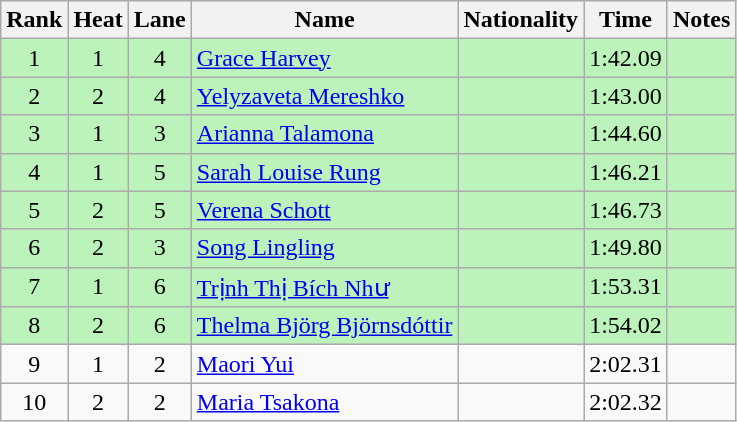<table class="wikitable sortable" style="text-align:center">
<tr>
<th>Rank</th>
<th>Heat</th>
<th>Lane</th>
<th>Name</th>
<th>Nationality</th>
<th>Time</th>
<th>Notes</th>
</tr>
<tr bgcolor=bbf3bb>
<td>1</td>
<td>1</td>
<td>4</td>
<td align=left><a href='#'>Grace Harvey</a></td>
<td align=left></td>
<td>1:42.09</td>
<td></td>
</tr>
<tr bgcolor=bbf3bb>
<td>2</td>
<td>2</td>
<td>4</td>
<td align=left><a href='#'>Yelyzaveta Mereshko</a></td>
<td align=left></td>
<td>1:43.00</td>
<td></td>
</tr>
<tr bgcolor=bbf3bb>
<td>3</td>
<td>1</td>
<td>3</td>
<td align=left><a href='#'>Arianna Talamona</a></td>
<td align=left></td>
<td>1:44.60</td>
<td></td>
</tr>
<tr bgcolor=bbf3bb>
<td>4</td>
<td>1</td>
<td>5</td>
<td align=left><a href='#'>Sarah Louise Rung</a></td>
<td align=left></td>
<td>1:46.21</td>
<td></td>
</tr>
<tr bgcolor=bbf3bb>
<td>5</td>
<td>2</td>
<td>5</td>
<td align=left><a href='#'>Verena Schott</a></td>
<td align=left></td>
<td>1:46.73</td>
<td></td>
</tr>
<tr bgcolor=bbf3bb>
<td>6</td>
<td>2</td>
<td>3</td>
<td align=left><a href='#'>Song Lingling</a></td>
<td align=left></td>
<td>1:49.80</td>
<td></td>
</tr>
<tr bgcolor=bbf3bb>
<td>7</td>
<td>1</td>
<td>6</td>
<td align=left><a href='#'>Trịnh Thị Bích Như</a></td>
<td align=left></td>
<td>1:53.31</td>
<td></td>
</tr>
<tr bgcolor=bbf3bb>
<td>8</td>
<td>2</td>
<td>6</td>
<td align=left><a href='#'>Thelma Björg Björnsdóttir</a></td>
<td align=left></td>
<td>1:54.02</td>
<td></td>
</tr>
<tr>
<td>9</td>
<td>1</td>
<td>2</td>
<td align=left><a href='#'>Maori Yui</a></td>
<td align=left></td>
<td>2:02.31</td>
<td></td>
</tr>
<tr>
<td>10</td>
<td>2</td>
<td>2</td>
<td align=left><a href='#'>Maria Tsakona</a></td>
<td align=left></td>
<td>2:02.32</td>
<td></td>
</tr>
</table>
